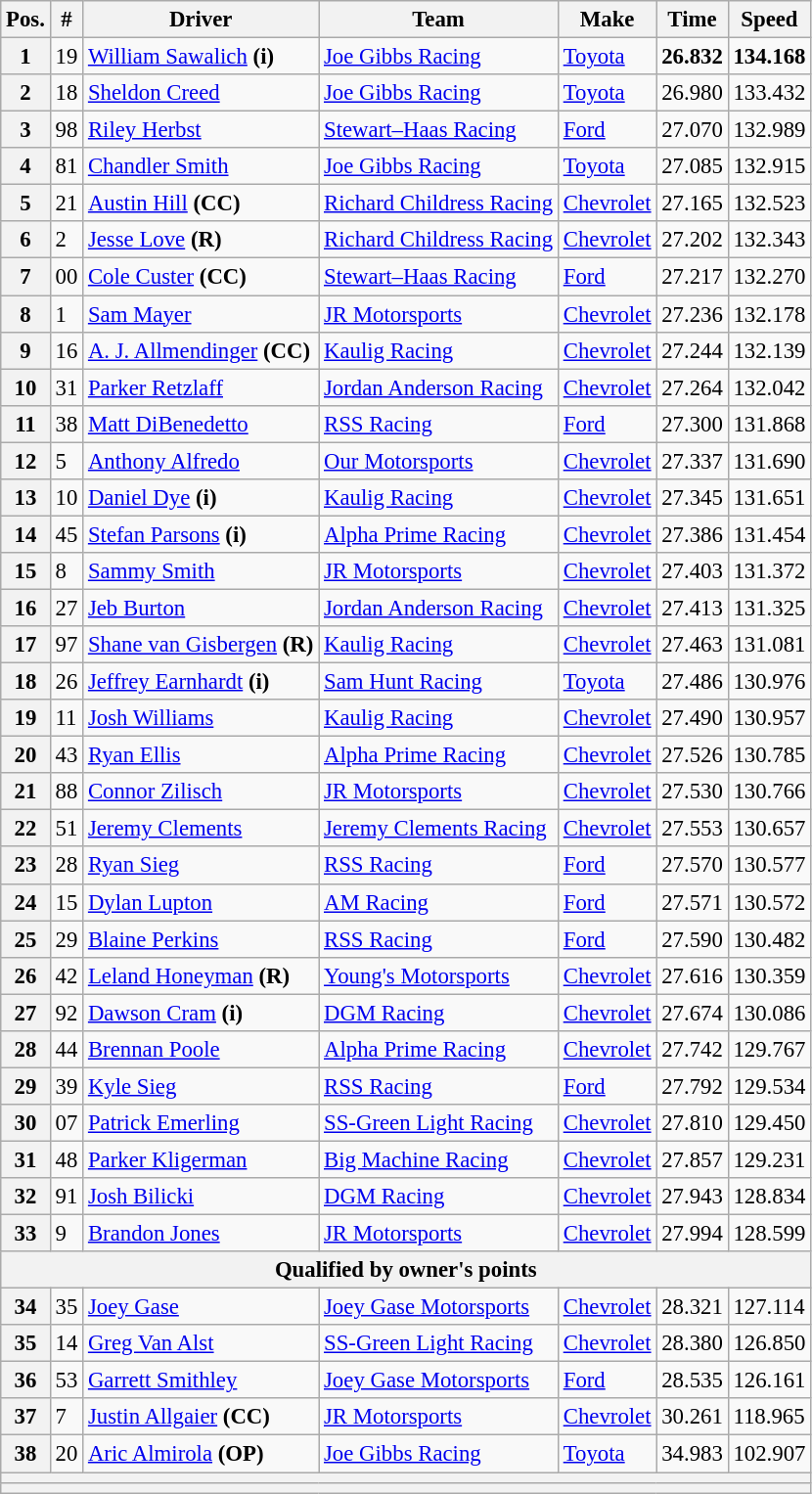<table class="wikitable" style="font-size:95%">
<tr>
<th>Pos.</th>
<th>#</th>
<th>Driver</th>
<th>Team</th>
<th>Make</th>
<th>Time</th>
<th>Speed</th>
</tr>
<tr>
<th>1</th>
<td>19</td>
<td><a href='#'>William Sawalich</a> <strong>(i)</strong></td>
<td><a href='#'>Joe Gibbs Racing</a></td>
<td><a href='#'>Toyota</a></td>
<td><strong>26.832</strong></td>
<td><strong>134.168</strong></td>
</tr>
<tr>
<th>2</th>
<td>18</td>
<td><a href='#'>Sheldon Creed</a></td>
<td><a href='#'>Joe Gibbs Racing</a></td>
<td><a href='#'>Toyota</a></td>
<td>26.980</td>
<td>133.432</td>
</tr>
<tr>
<th>3</th>
<td>98</td>
<td><a href='#'>Riley Herbst</a></td>
<td><a href='#'>Stewart–Haas Racing</a></td>
<td><a href='#'>Ford</a></td>
<td>27.070</td>
<td>132.989</td>
</tr>
<tr>
<th>4</th>
<td>81</td>
<td><a href='#'>Chandler Smith</a></td>
<td><a href='#'>Joe Gibbs Racing</a></td>
<td><a href='#'>Toyota</a></td>
<td>27.085</td>
<td>132.915</td>
</tr>
<tr>
<th>5</th>
<td>21</td>
<td><a href='#'>Austin Hill</a> <strong>(CC)</strong></td>
<td><a href='#'>Richard Childress Racing</a></td>
<td><a href='#'>Chevrolet</a></td>
<td>27.165</td>
<td>132.523</td>
</tr>
<tr>
<th>6</th>
<td>2</td>
<td><a href='#'>Jesse Love</a> <strong>(R)</strong></td>
<td nowrap=""><a href='#'>Richard Childress Racing</a></td>
<td><a href='#'>Chevrolet</a></td>
<td>27.202</td>
<td>132.343</td>
</tr>
<tr>
<th>7</th>
<td>00</td>
<td><a href='#'>Cole Custer</a> <strong>(CC)</strong></td>
<td><a href='#'>Stewart–Haas Racing</a></td>
<td><a href='#'>Ford</a></td>
<td>27.217</td>
<td>132.270</td>
</tr>
<tr>
<th>8</th>
<td>1</td>
<td><a href='#'>Sam Mayer</a></td>
<td><a href='#'>JR Motorsports</a></td>
<td><a href='#'>Chevrolet</a></td>
<td>27.236</td>
<td>132.178</td>
</tr>
<tr>
<th>9</th>
<td>16</td>
<td><a href='#'>A. J. Allmendinger</a> <strong>(CC)</strong></td>
<td><a href='#'>Kaulig Racing</a></td>
<td><a href='#'>Chevrolet</a></td>
<td>27.244</td>
<td>132.139</td>
</tr>
<tr>
<th>10</th>
<td>31</td>
<td><a href='#'>Parker Retzlaff</a></td>
<td><a href='#'>Jordan Anderson Racing</a></td>
<td><a href='#'>Chevrolet</a></td>
<td>27.264</td>
<td>132.042</td>
</tr>
<tr>
<th>11</th>
<td>38</td>
<td><a href='#'>Matt DiBenedetto</a></td>
<td><a href='#'>RSS Racing</a></td>
<td><a href='#'>Ford</a></td>
<td>27.300</td>
<td>131.868</td>
</tr>
<tr>
<th>12</th>
<td>5</td>
<td><a href='#'>Anthony Alfredo</a></td>
<td><a href='#'>Our Motorsports</a></td>
<td><a href='#'>Chevrolet</a></td>
<td>27.337</td>
<td>131.690</td>
</tr>
<tr>
<th>13</th>
<td>10</td>
<td><a href='#'>Daniel Dye</a> <strong>(i)</strong></td>
<td><a href='#'>Kaulig Racing</a></td>
<td><a href='#'>Chevrolet</a></td>
<td>27.345</td>
<td>131.651</td>
</tr>
<tr>
<th>14</th>
<td>45</td>
<td><a href='#'>Stefan Parsons</a> <strong>(i)</strong></td>
<td><a href='#'>Alpha Prime Racing</a></td>
<td><a href='#'>Chevrolet</a></td>
<td>27.386</td>
<td>131.454</td>
</tr>
<tr>
<th>15</th>
<td>8</td>
<td><a href='#'>Sammy Smith</a></td>
<td><a href='#'>JR Motorsports</a></td>
<td><a href='#'>Chevrolet</a></td>
<td>27.403</td>
<td>131.372</td>
</tr>
<tr>
<th>16</th>
<td>27</td>
<td><a href='#'>Jeb Burton</a></td>
<td><a href='#'>Jordan Anderson Racing</a></td>
<td><a href='#'>Chevrolet</a></td>
<td>27.413</td>
<td>131.325</td>
</tr>
<tr>
<th>17</th>
<td>97</td>
<td nowrap=""><a href='#'>Shane van Gisbergen</a> <strong>(R)</strong></td>
<td><a href='#'>Kaulig Racing</a></td>
<td><a href='#'>Chevrolet</a></td>
<td>27.463</td>
<td>131.081</td>
</tr>
<tr>
<th>18</th>
<td>26</td>
<td><a href='#'>Jeffrey Earnhardt</a> <strong>(i)</strong></td>
<td><a href='#'>Sam Hunt Racing</a></td>
<td><a href='#'>Toyota</a></td>
<td>27.486</td>
<td>130.976</td>
</tr>
<tr>
<th>19</th>
<td>11</td>
<td><a href='#'>Josh Williams</a></td>
<td><a href='#'>Kaulig Racing</a></td>
<td><a href='#'>Chevrolet</a></td>
<td>27.490</td>
<td>130.957</td>
</tr>
<tr>
<th>20</th>
<td>43</td>
<td><a href='#'>Ryan Ellis</a></td>
<td><a href='#'>Alpha Prime Racing</a></td>
<td><a href='#'>Chevrolet</a></td>
<td>27.526</td>
<td>130.785</td>
</tr>
<tr>
<th>21</th>
<td>88</td>
<td><a href='#'>Connor Zilisch</a></td>
<td><a href='#'>JR Motorsports</a></td>
<td><a href='#'>Chevrolet</a></td>
<td>27.530</td>
<td>130.766</td>
</tr>
<tr>
<th>22</th>
<td>51</td>
<td><a href='#'>Jeremy Clements</a></td>
<td nowrap=""><a href='#'>Jeremy Clements Racing</a></td>
<td><a href='#'>Chevrolet</a></td>
<td>27.553</td>
<td>130.657</td>
</tr>
<tr>
<th>23</th>
<td>28</td>
<td><a href='#'>Ryan Sieg</a></td>
<td><a href='#'>RSS Racing</a></td>
<td><a href='#'>Ford</a></td>
<td>27.570</td>
<td>130.577</td>
</tr>
<tr>
<th>24</th>
<td>15</td>
<td><a href='#'>Dylan Lupton</a></td>
<td><a href='#'>AM Racing</a></td>
<td><a href='#'>Ford</a></td>
<td>27.571</td>
<td>130.572</td>
</tr>
<tr>
<th>25</th>
<td>29</td>
<td><a href='#'>Blaine Perkins</a></td>
<td><a href='#'>RSS Racing</a></td>
<td><a href='#'>Ford</a></td>
<td>27.590</td>
<td>130.482</td>
</tr>
<tr>
<th>26</th>
<td>42</td>
<td><a href='#'>Leland Honeyman</a> <strong>(R)</strong></td>
<td><a href='#'>Young's Motorsports</a></td>
<td><a href='#'>Chevrolet</a></td>
<td>27.616</td>
<td>130.359</td>
</tr>
<tr>
<th>27</th>
<td>92</td>
<td><a href='#'>Dawson Cram</a> <strong>(i)</strong></td>
<td><a href='#'>DGM Racing</a></td>
<td><a href='#'>Chevrolet</a></td>
<td>27.674</td>
<td>130.086</td>
</tr>
<tr>
<th>28</th>
<td>44</td>
<td><a href='#'>Brennan Poole</a></td>
<td><a href='#'>Alpha Prime Racing</a></td>
<td><a href='#'>Chevrolet</a></td>
<td>27.742</td>
<td>129.767</td>
</tr>
<tr>
<th>29</th>
<td>39</td>
<td><a href='#'>Kyle Sieg</a></td>
<td><a href='#'>RSS Racing</a></td>
<td><a href='#'>Ford</a></td>
<td>27.792</td>
<td>129.534</td>
</tr>
<tr>
<th>30</th>
<td>07</td>
<td><a href='#'>Patrick Emerling</a></td>
<td><a href='#'>SS-Green Light Racing</a></td>
<td><a href='#'>Chevrolet</a></td>
<td>27.810</td>
<td>129.450</td>
</tr>
<tr>
<th>31</th>
<td>48</td>
<td><a href='#'>Parker Kligerman</a></td>
<td><a href='#'>Big Machine Racing</a></td>
<td><a href='#'>Chevrolet</a></td>
<td>27.857</td>
<td>129.231</td>
</tr>
<tr>
<th>32</th>
<td>91</td>
<td><a href='#'>Josh Bilicki</a></td>
<td><a href='#'>DGM Racing</a></td>
<td><a href='#'>Chevrolet</a></td>
<td>27.943</td>
<td>128.834</td>
</tr>
<tr>
<th>33</th>
<td>9</td>
<td><a href='#'>Brandon Jones</a></td>
<td><a href='#'>JR Motorsports</a></td>
<td><a href='#'>Chevrolet</a></td>
<td>27.994</td>
<td>128.599</td>
</tr>
<tr>
<th colspan="7">Qualified by owner's points</th>
</tr>
<tr>
<th>34</th>
<td>35</td>
<td><a href='#'>Joey Gase</a></td>
<td><a href='#'>Joey Gase Motorsports</a></td>
<td><a href='#'>Chevrolet</a></td>
<td>28.321</td>
<td>127.114</td>
</tr>
<tr>
<th>35</th>
<td>14</td>
<td><a href='#'>Greg Van Alst</a></td>
<td><a href='#'>SS-Green Light Racing</a></td>
<td><a href='#'>Chevrolet</a></td>
<td>28.380</td>
<td>126.850</td>
</tr>
<tr>
<th>36</th>
<td>53</td>
<td><a href='#'>Garrett Smithley</a></td>
<td><a href='#'>Joey Gase Motorsports</a></td>
<td><a href='#'>Ford</a></td>
<td>28.535</td>
<td>126.161</td>
</tr>
<tr>
<th>37</th>
<td>7</td>
<td><a href='#'>Justin Allgaier</a> <strong>(CC)</strong></td>
<td><a href='#'>JR Motorsports</a></td>
<td><a href='#'>Chevrolet</a></td>
<td>30.261</td>
<td>118.965</td>
</tr>
<tr>
<th>38</th>
<td>20</td>
<td><a href='#'>Aric Almirola</a> <strong>(OP)</strong></td>
<td><a href='#'>Joe Gibbs Racing</a></td>
<td><a href='#'>Toyota</a></td>
<td>34.983</td>
<td>102.907</td>
</tr>
<tr>
<th colspan="7"></th>
</tr>
<tr>
<th colspan="7"></th>
</tr>
</table>
